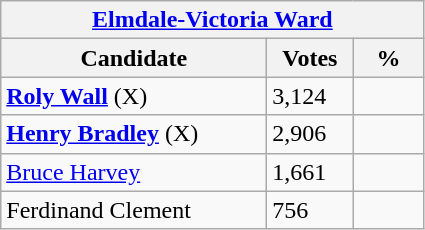<table class="wikitable">
<tr>
<th colspan="3"><a href='#'>Elmdale-Victoria Ward</a></th>
</tr>
<tr>
<th style="width: 170px">Candidate</th>
<th style="width: 50px">Votes</th>
<th style="width: 40px">%</th>
</tr>
<tr>
<td><strong><a href='#'>Roly Wall</a></strong> (X)</td>
<td>3,124</td>
<td></td>
</tr>
<tr>
<td><strong><a href='#'>Henry Bradley</a></strong> (X)</td>
<td>2,906</td>
<td></td>
</tr>
<tr>
<td><a href='#'>Bruce Harvey</a></td>
<td>1,661</td>
<td></td>
</tr>
<tr>
<td>Ferdinand Clement</td>
<td>756</td>
<td></td>
</tr>
</table>
